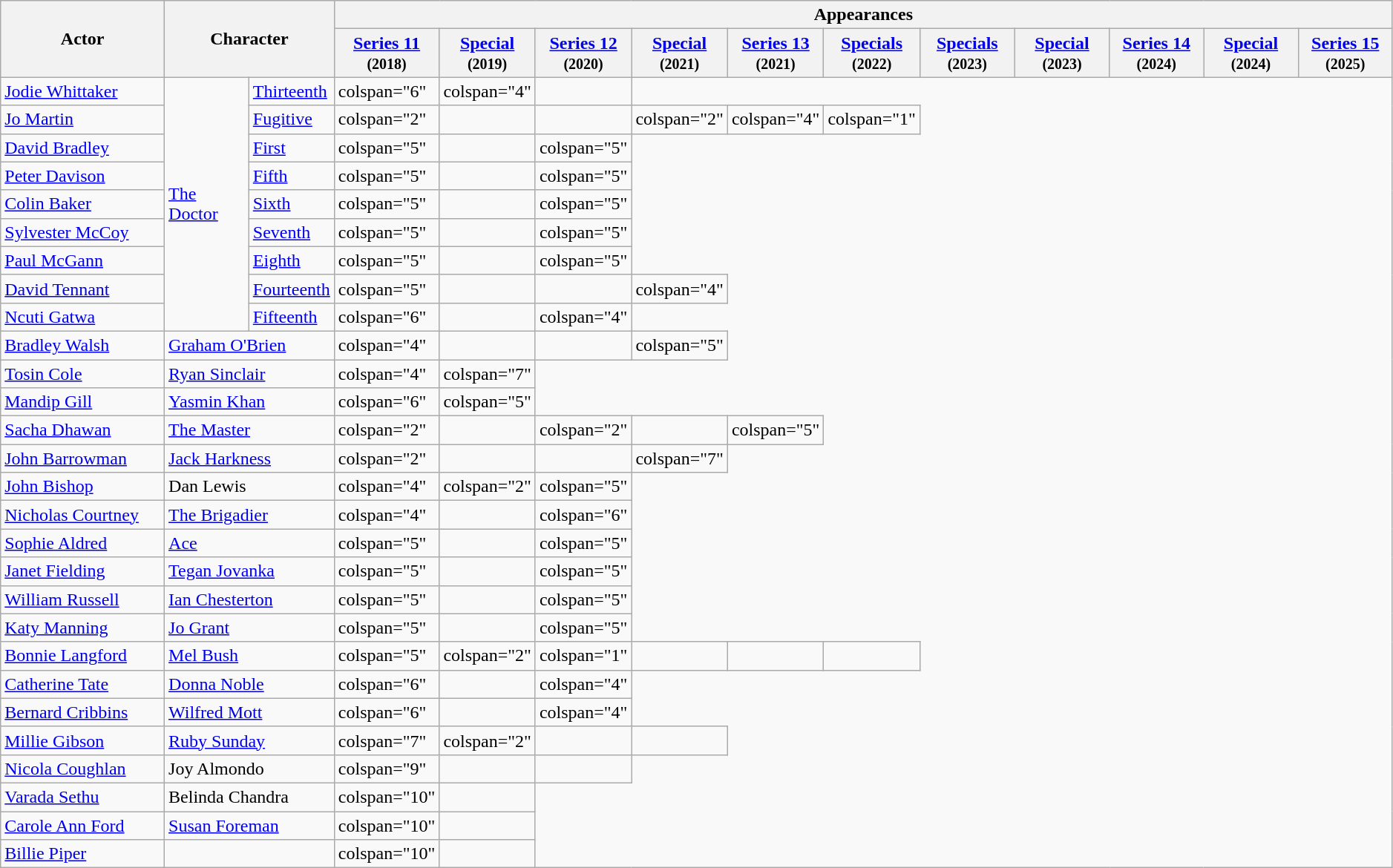<table class="wikitable" border="1" width="99%">
<tr ">
<th style="width:12%;" rowspan="2">Actor</th>
<th style="width:12%;" colspan="2" rowspan="2">Character</th>
<th style="width:76%;" colspan="11">Appearances</th>
</tr>
<tr>
<th style="width:6.9%"><a href='#'>Series 11</a><br><small>(2018)</small></th>
<th style="width:6.9%"><a href='#'>Special</a><br><small>(2019)</small></th>
<th style="width:6.9%"><a href='#'>Series 12</a><br><small>(2020)</small></th>
<th style="width:6.9%"><a href='#'>Special</a><br><small>(2021)</small></th>
<th style="width:6.9%"><a href='#'>Series 13</a><br><small>(2021)</small></th>
<th style="width:6.9%"><a href='#'>Specials</a><br><small>(2022)</small></th>
<th style="width:6.9%"><a href='#'>Specials</a> <br><small>(2023)</small></th>
<th style="width:6.9%"><a href='#'>Special</a><br><small>(2023)</small></th>
<th style="width:6.9%"><a href='#'>Series 14</a><br><small>(2024)</small></th>
<th style="width:6.9%"><a href='#'>Special</a><br><small>(2024)</small></th>
<th style="width:6.9%"><a href='#'>Series 15</a><br><small>(2025)</small></th>
</tr>
<tr>
<td><a href='#'>Jodie Whittaker</a></td>
<td rowspan="9"><a href='#'>The Doctor</a></td>
<td><a href='#'>Thirteenth</a></td>
<td>colspan="6" </td>
<td>colspan="4" </td>
<td></td>
</tr>
<tr>
<td><a href='#'>Jo Martin</a></td>
<td><a href='#'>Fugitive</a></td>
<td>colspan="2" </td>
<td></td>
<td></td>
<td>colspan="2" </td>
<td>colspan="4" </td>
<td>colspan="1" </td>
</tr>
<tr>
<td><a href='#'>David Bradley</a></td>
<td><a href='#'>First</a></td>
<td>colspan="5" </td>
<td></td>
<td>colspan="5" </td>
</tr>
<tr>
<td><a href='#'>Peter Davison</a></td>
<td><a href='#'>Fifth</a></td>
<td>colspan="5" </td>
<td></td>
<td>colspan="5" </td>
</tr>
<tr>
<td><a href='#'>Colin Baker</a></td>
<td><a href='#'>Sixth</a></td>
<td>colspan="5" </td>
<td></td>
<td>colspan="5" </td>
</tr>
<tr>
<td><a href='#'>Sylvester McCoy</a></td>
<td><a href='#'>Seventh</a></td>
<td>colspan="5" </td>
<td></td>
<td>colspan="5" </td>
</tr>
<tr>
<td><a href='#'>Paul McGann</a></td>
<td><a href='#'>Eighth</a></td>
<td>colspan="5" </td>
<td></td>
<td>colspan="5" </td>
</tr>
<tr>
<td><a href='#'>David Tennant</a></td>
<td><a href='#'>Fourteenth</a></td>
<td>colspan="5" </td>
<td></td>
<td></td>
<td>colspan="4" </td>
</tr>
<tr>
<td><a href='#'>Ncuti Gatwa</a></td>
<td><a href='#'>Fifteenth</a></td>
<td>colspan="6" </td>
<td></td>
<td>colspan="4" </td>
</tr>
<tr>
<td><a href='#'>Bradley Walsh</a></td>
<td colspan="2"><a href='#'>Graham O'Brien</a></td>
<td>colspan="4" </td>
<td></td>
<td></td>
<td>colspan="5" </td>
</tr>
<tr>
<td><a href='#'>Tosin Cole</a></td>
<td colspan="2"><a href='#'>Ryan Sinclair</a></td>
<td>colspan="4" </td>
<td>colspan="7" </td>
</tr>
<tr>
<td><a href='#'>Mandip Gill</a></td>
<td colspan="2"><a href='#'>Yasmin Khan</a></td>
<td>colspan="6" </td>
<td>colspan="5" </td>
</tr>
<tr>
<td><a href='#'>Sacha Dhawan</a></td>
<td colspan="2"><a href='#'>The Master</a></td>
<td>colspan="2" </td>
<td></td>
<td>colspan="2" </td>
<td></td>
<td>colspan="5" </td>
</tr>
<tr>
<td><a href='#'>John Barrowman</a></td>
<td colspan="2"><a href='#'>Jack Harkness</a></td>
<td>colspan="2" </td>
<td></td>
<td></td>
<td>colspan="7" </td>
</tr>
<tr>
<td><a href='#'>John Bishop</a></td>
<td colspan="2">Dan Lewis</td>
<td>colspan="4" </td>
<td>colspan="2" </td>
<td>colspan="5" </td>
</tr>
<tr>
<td><a href='#'>Nicholas Courtney</a></td>
<td colspan="2"><a href='#'>The Brigadier</a></td>
<td>colspan="4" </td>
<td></td>
<td>colspan="6" </td>
</tr>
<tr>
<td><a href='#'>Sophie Aldred</a></td>
<td colspan="2"><a href='#'>Ace</a></td>
<td>colspan="5" </td>
<td></td>
<td>colspan="5" </td>
</tr>
<tr>
<td><a href='#'>Janet Fielding</a></td>
<td colspan="2"><a href='#'>Tegan Jovanka</a></td>
<td>colspan="5" </td>
<td></td>
<td>colspan="5" </td>
</tr>
<tr>
<td><a href='#'>William Russell</a></td>
<td colspan="2"><a href='#'>Ian Chesterton</a></td>
<td>colspan="5" </td>
<td></td>
<td>colspan="5" </td>
</tr>
<tr>
<td><a href='#'>Katy Manning</a></td>
<td colspan="2"><a href='#'>Jo Grant</a></td>
<td>colspan="5" </td>
<td></td>
<td>colspan="5" </td>
</tr>
<tr>
<td><a href='#'>Bonnie Langford</a></td>
<td colspan="2"><a href='#'>Mel Bush</a></td>
<td>colspan="5" </td>
<td>colspan="2" </td>
<td>colspan="1" </td>
<td></td>
<td></td>
<td></td>
</tr>
<tr>
<td><a href='#'>Catherine Tate</a></td>
<td colspan="2"><a href='#'>Donna Noble</a></td>
<td>colspan="6" </td>
<td></td>
<td>colspan="4" </td>
</tr>
<tr>
<td><a href='#'>Bernard Cribbins</a></td>
<td colspan="2"><a href='#'>Wilfred Mott</a></td>
<td>colspan="6" </td>
<td></td>
<td>colspan="4" </td>
</tr>
<tr>
<td><a href='#'>Millie Gibson</a></td>
<td colspan="2"><a href='#'>Ruby Sunday</a></td>
<td>colspan="7" </td>
<td>colspan="2" </td>
<td></td>
<td></td>
</tr>
<tr>
<td><a href='#'>Nicola Coughlan</a></td>
<td colspan="2">Joy Almondo</td>
<td>colspan="9" </td>
<td></td>
<td></td>
</tr>
<tr>
<td><a href='#'>Varada Sethu</a></td>
<td colspan="2">Belinda Chandra</td>
<td>colspan="10" </td>
<td></td>
</tr>
<tr>
<td><a href='#'>Carole Ann Ford</a></td>
<td colspan="2"><a href='#'>Susan Foreman</a></td>
<td>colspan="10" </td>
<td></td>
</tr>
<tr>
<td><a href='#'>Billie Piper</a></td>
<td colspan="2"></td>
<td>colspan="10"</td>
<td></td>
</tr>
</table>
